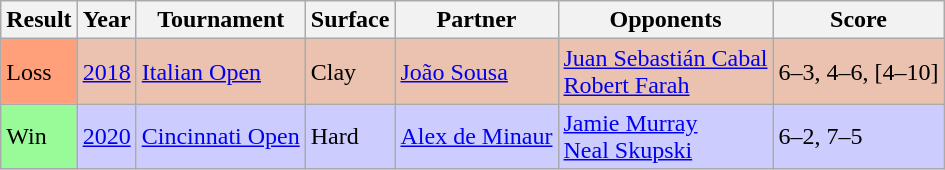<table class="sortable wikitable">
<tr>
<th>Result</th>
<th>Year</th>
<th>Tournament</th>
<th>Surface</th>
<th>Partner</th>
<th>Opponents</th>
<th class="unsortable">Score</th>
</tr>
<tr style="background:#ebc2af;">
<td bgcolor=ffa07a>Loss</td>
<td><a href='#'>2018</a></td>
<td><a href='#'>Italian Open</a></td>
<td>Clay</td>
<td> <a href='#'>João Sousa</a></td>
<td> <a href='#'>Juan Sebastián Cabal</a> <br>  <a href='#'>Robert Farah</a></td>
<td>6–3, 4–6, [4–10]</td>
</tr>
<tr style="background:#ccccff;">
<td bgcolor=98FB98>Win</td>
<td><a href='#'>2020</a></td>
<td><a href='#'>Cincinnati Open</a></td>
<td>Hard</td>
<td> <a href='#'>Alex de Minaur</a></td>
<td> <a href='#'>Jamie Murray</a><br>  <a href='#'>Neal Skupski</a></td>
<td>6–2, 7–5</td>
</tr>
</table>
